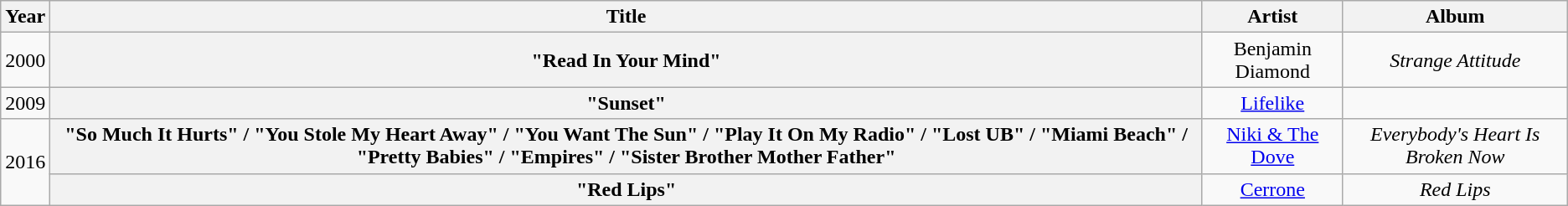<table class="wikitable plainrowheaders" style="text-align:center;">
<tr>
<th>Year</th>
<th>Title</th>
<th>Artist</th>
<th>Album</th>
</tr>
<tr>
<td>2000</td>
<th scope="row">"Read In Your Mind"</th>
<td>Benjamin Diamond</td>
<td><em>Strange Attitude</em></td>
</tr>
<tr>
<td>2009</td>
<th scope="row">"Sunset"</th>
<td><a href='#'>Lifelike</a></td>
<td></td>
</tr>
<tr>
<td rowspan="2">2016</td>
<th scope="row">"So Much It Hurts" / "You Stole My Heart Away" / "You Want The Sun" / "Play It On My Radio" / "Lost UB" / "Miami Beach" / "Pretty Babies" / "Empires" / "Sister Brother Mother Father"</th>
<td><a href='#'>Niki & The Dove</a></td>
<td><em>Everybody's Heart Is Broken Now</em></td>
</tr>
<tr>
<th scope="row">"Red Lips"</th>
<td><a href='#'>Cerrone</a></td>
<td><em>Red Lips</em></td>
</tr>
</table>
